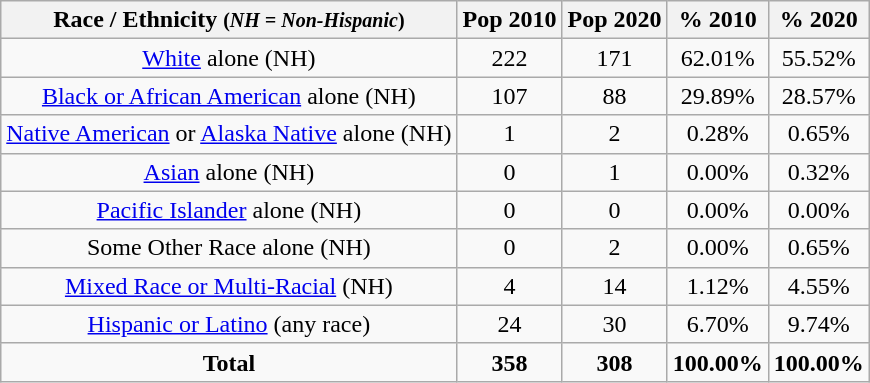<table class="wikitable" style="text-align:center;">
<tr>
<th>Race / Ethnicity <small>(<em>NH = Non-Hispanic</em>)</small></th>
<th>Pop 2010</th>
<th>Pop 2020</th>
<th>% 2010</th>
<th>% 2020</th>
</tr>
<tr>
<td><a href='#'>White</a> alone (NH)</td>
<td>222</td>
<td>171</td>
<td>62.01%</td>
<td>55.52%</td>
</tr>
<tr>
<td><a href='#'>Black or African American</a> alone (NH)</td>
<td>107</td>
<td>88</td>
<td>29.89%</td>
<td>28.57%</td>
</tr>
<tr>
<td><a href='#'>Native American</a> or <a href='#'>Alaska Native</a> alone (NH)</td>
<td>1</td>
<td>2</td>
<td>0.28%</td>
<td>0.65%</td>
</tr>
<tr>
<td><a href='#'>Asian</a> alone (NH)</td>
<td>0</td>
<td>1</td>
<td>0.00%</td>
<td>0.32%</td>
</tr>
<tr>
<td><a href='#'>Pacific Islander</a> alone (NH)</td>
<td>0</td>
<td>0</td>
<td>0.00%</td>
<td>0.00%</td>
</tr>
<tr>
<td>Some Other Race alone (NH)</td>
<td>0</td>
<td>2</td>
<td>0.00%</td>
<td>0.65%</td>
</tr>
<tr>
<td><a href='#'>Mixed Race or Multi-Racial</a> (NH)</td>
<td>4</td>
<td>14</td>
<td>1.12%</td>
<td>4.55%</td>
</tr>
<tr>
<td><a href='#'>Hispanic or Latino</a> (any race)</td>
<td>24</td>
<td>30</td>
<td>6.70%</td>
<td>9.74%</td>
</tr>
<tr>
<td><strong>Total</strong></td>
<td><strong>358</strong></td>
<td><strong>308</strong></td>
<td><strong>100.00%</strong></td>
<td><strong>100.00%</strong></td>
</tr>
</table>
